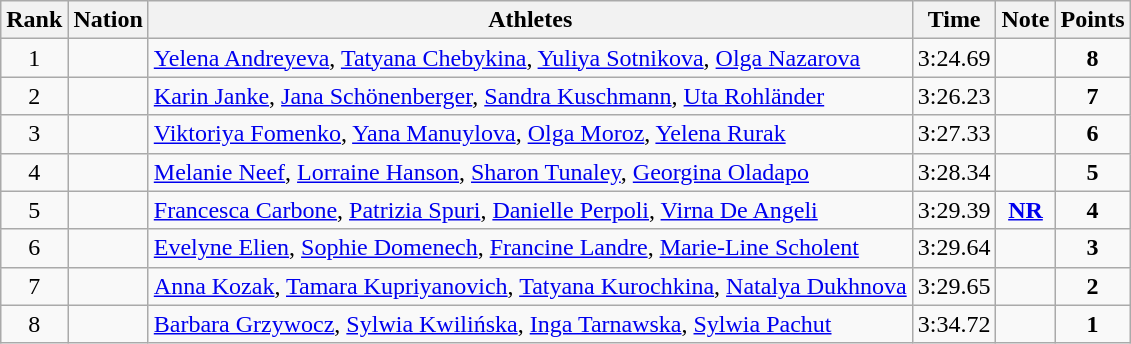<table class="wikitable sortable" style="text-align:center">
<tr>
<th>Rank</th>
<th>Nation</th>
<th>Athletes</th>
<th>Time</th>
<th>Note</th>
<th>Points</th>
</tr>
<tr>
<td>1</td>
<td align=left></td>
<td align=left><a href='#'>Yelena Andreyeva</a>, <a href='#'>Tatyana Chebykina</a>, <a href='#'>Yuliya Sotnikova</a>, <a href='#'>Olga Nazarova</a></td>
<td>3:24.69</td>
<td></td>
<td><strong>8</strong></td>
</tr>
<tr>
<td>2</td>
<td align=left></td>
<td align=left><a href='#'>Karin Janke</a>, <a href='#'>Jana Schönenberger</a>, <a href='#'>Sandra Kuschmann</a>, <a href='#'>Uta Rohländer</a></td>
<td>3:26.23</td>
<td></td>
<td><strong>7</strong></td>
</tr>
<tr>
<td>3</td>
<td align=left></td>
<td align=left><a href='#'>Viktoriya Fomenko</a>, <a href='#'>Yana Manuylova</a>, <a href='#'>Olga Moroz</a>, <a href='#'>Yelena Rurak</a></td>
<td>3:27.33</td>
<td></td>
<td><strong>6</strong></td>
</tr>
<tr>
<td>4</td>
<td align=left></td>
<td align=left><a href='#'>Melanie Neef</a>, <a href='#'>Lorraine Hanson</a>, <a href='#'>Sharon Tunaley</a>, <a href='#'>Georgina Oladapo</a></td>
<td>3:28.34</td>
<td></td>
<td><strong>5</strong></td>
</tr>
<tr>
<td>5</td>
<td align=left></td>
<td align=left><a href='#'>Francesca Carbone</a>, <a href='#'>Patrizia Spuri</a>, <a href='#'>Danielle Perpoli</a>, <a href='#'>Virna De Angeli</a></td>
<td>3:29.39</td>
<td><strong><a href='#'>NR</a></strong></td>
<td><strong>4</strong></td>
</tr>
<tr>
<td>6</td>
<td align=left></td>
<td align=left><a href='#'>Evelyne Elien</a>, <a href='#'>Sophie Domenech</a>, <a href='#'>Francine Landre</a>, <a href='#'>Marie-Line Scholent</a></td>
<td>3:29.64</td>
<td></td>
<td><strong>3</strong></td>
</tr>
<tr>
<td>7</td>
<td align=left></td>
<td align=left><a href='#'>Anna Kozak</a>, <a href='#'>Tamara Kupriyanovich</a>, <a href='#'>Tatyana Kurochkina</a>, <a href='#'>Natalya Dukhnova</a></td>
<td>3:29.65</td>
<td></td>
<td><strong>2</strong></td>
</tr>
<tr>
<td>8</td>
<td align=left></td>
<td align=left><a href='#'>Barbara Grzywocz</a>, <a href='#'>Sylwia Kwilińska</a>, <a href='#'>Inga Tarnawska</a>, <a href='#'>Sylwia Pachut</a></td>
<td>3:34.72</td>
<td></td>
<td><strong>1</strong></td>
</tr>
</table>
